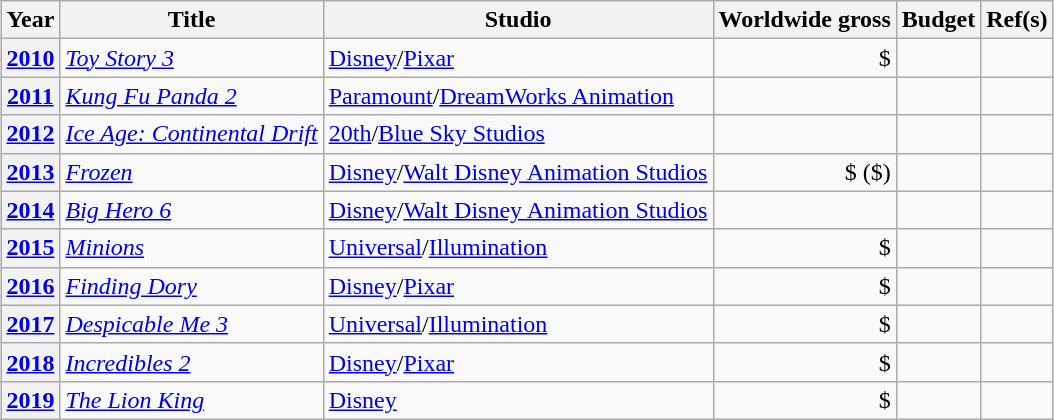<table class="wikitable sortable plainrowheaders" style="margin:auto; margin:auto;">
<tr>
<th scope="col">Year</th>
<th scope="col">Title</th>
<th scope="col">Studio</th>
<th scope="col">Worldwide gross</th>
<th scope="col">Budget</th>
<th scope="col">Ref(s)</th>
</tr>
<tr>
<th scope="row" style="text-align:center;"><a href='#'>2010</a></th>
<td><em><a href='#'>Toy Story 3</a></em></td>
<td><a href='#'>Disney</a>/<a href='#'>Pixar</a></td>
<td style="text-align:right;">$</td>
<td style="text-align:right;"></td>
<td style="text-align:center;"></td>
</tr>
<tr>
<th scope="row" style="text-align:center;"><a href='#'>2011</a></th>
<td><em><a href='#'>Kung Fu Panda 2</a></em></td>
<td><a href='#'>Paramount</a>/<a href='#'>DreamWorks Animation</a> </td>
<td style="text-align:right;"></td>
<td style="text-align:right;"></td>
<td style="text-align:center;"></td>
</tr>
<tr>
<th scope="row" style="text-align:center;"><a href='#'>2012</a></th>
<td><em><a href='#'>Ice Age: Continental Drift</a></em></td>
<td><a href='#'>20th</a>/<a href='#'>Blue Sky Studios</a></td>
<td style="text-align:right;"></td>
<td style="text-align:right;"></td>
<td style="text-align:center;"></td>
</tr>
<tr>
<th scope="row" style="text-align:center;"><a href='#'>2013</a></th>
<td><em><a href='#'>Frozen</a></em></td>
<td><a href='#'>Disney</a>/<a href='#'>Walt Disney Animation Studios</a></td>
<td style="text-align:right;">$ ($)</td>
<td style="text-align:right;"></td>
<td style="text-align:center;"></td>
</tr>
<tr>
<th scope="row" style="text-align:center;"><a href='#'>2014</a></th>
<td><em><a href='#'>Big Hero 6</a></em></td>
<td><a href='#'>Disney</a>/<a href='#'>Walt Disney Animation Studios</a></td>
<td style="text-align:right;"></td>
<td style="text-align:right;"></td>
<td style="text-align:center;"></td>
</tr>
<tr>
<th scope="row" style="text-align:center;"><a href='#'>2015</a></th>
<td><em><a href='#'>Minions</a></em></td>
<td><a href='#'>Universal</a>/<a href='#'>Illumination</a></td>
<td style="text-align:right;">$</td>
<td style="text-align:right;"></td>
<td style="text-align:center;"></td>
</tr>
<tr>
<th scope="row" style="text-align:center;"><a href='#'>2016</a></th>
<td><em><a href='#'>Finding Dory</a></em></td>
<td><a href='#'>Disney</a>/<a href='#'>Pixar</a></td>
<td style="text-align:right;">$</td>
<td style="text-align:right;"></td>
<td style="text-align:center;"></td>
</tr>
<tr>
<th scope="row" style="text-align:center;"><a href='#'>2017</a></th>
<td><em><a href='#'>Despicable Me 3</a></em></td>
<td><a href='#'>Universal</a>/<a href='#'>Illumination</a></td>
<td style="text-align:right;">$</td>
<td style="text-align:right;"></td>
<td style="text-align:center;"></td>
</tr>
<tr>
<th scope="row" style="text-align:center;"><a href='#'>2018</a></th>
<td><em><a href='#'>Incredibles 2</a></em></td>
<td><a href='#'>Disney</a>/<a href='#'>Pixar</a></td>
<td style="text-align:right;">$</td>
<td style="text-align:right;"></td>
<td style="text-align:center;"></td>
</tr>
<tr>
<th scope="row" style="text-align:center;"><a href='#'>2019</a></th>
<td><em><a href='#'>The Lion King</a></em></td>
<td><a href='#'>Disney</a></td>
<td style="text-align:right;">$</td>
<td style="text-align:right;"></td>
<td style="text-align:center;"></td>
</tr>
</table>
